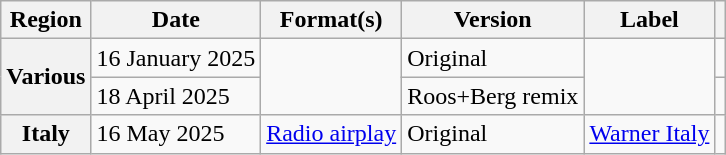<table class="wikitable plainrowheaders">
<tr>
<th scope="col">Region</th>
<th scope="col">Date</th>
<th scope="col">Format(s)</th>
<th scope="col">Version</th>
<th scope="col">Label</th>
<th scope="col"></th>
</tr>
<tr>
<th scope="row" rowspan="2">Various</th>
<td>16 January 2025</td>
<td rowspan="2"></td>
<td>Original</td>
<td rowspan="2"></td>
<td style="text-align:center"></td>
</tr>
<tr>
<td>18 April 2025</td>
<td>Roos+Berg remix</td>
<td style="text-align:center"></td>
</tr>
<tr>
<th scope="row">Italy</th>
<td>16 May 2025</td>
<td><a href='#'>Radio airplay</a></td>
<td>Original</td>
<td><a href='#'>Warner Italy</a></td>
<td style="text-align:center"></td>
</tr>
</table>
